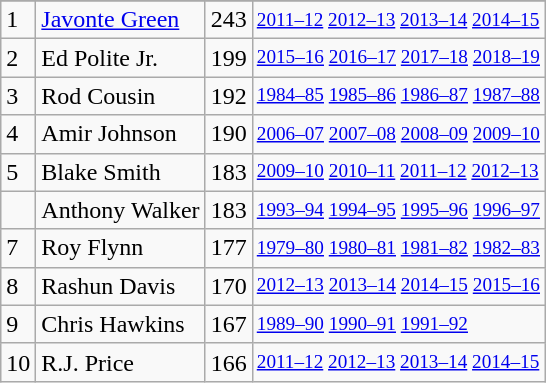<table class="wikitable">
<tr>
</tr>
<tr>
<td>1</td>
<td><a href='#'>Javonte Green</a></td>
<td>243</td>
<td style="font-size:80%;"><a href='#'>2011–12</a> <a href='#'>2012–13</a> <a href='#'>2013–14</a> <a href='#'>2014–15</a></td>
</tr>
<tr>
<td>2</td>
<td>Ed Polite Jr.</td>
<td>199</td>
<td style="font-size:80%;"><a href='#'>2015–16</a> <a href='#'>2016–17</a> <a href='#'>2017–18</a> <a href='#'>2018–19</a></td>
</tr>
<tr>
<td>3</td>
<td>Rod Cousin</td>
<td>192</td>
<td style="font-size:80%;"><a href='#'>1984–85</a> <a href='#'>1985–86</a> <a href='#'>1986–87</a> <a href='#'>1987–88</a></td>
</tr>
<tr>
<td>4</td>
<td>Amir Johnson</td>
<td>190</td>
<td style="font-size:80%;"><a href='#'>2006–07</a> <a href='#'>2007–08</a> <a href='#'>2008–09</a> <a href='#'>2009–10</a></td>
</tr>
<tr>
<td>5</td>
<td>Blake Smith</td>
<td>183</td>
<td style="font-size:80%;"><a href='#'>2009–10</a> <a href='#'>2010–11</a> <a href='#'>2011–12</a> <a href='#'>2012–13</a></td>
</tr>
<tr>
<td></td>
<td>Anthony Walker</td>
<td>183</td>
<td style="font-size:80%;"><a href='#'>1993–94</a> <a href='#'>1994–95</a> <a href='#'>1995–96</a> <a href='#'>1996–97</a></td>
</tr>
<tr>
<td>7</td>
<td>Roy Flynn</td>
<td>177</td>
<td style="font-size:80%;"><a href='#'>1979–80</a> <a href='#'>1980–81</a> <a href='#'>1981–82</a> <a href='#'>1982–83</a></td>
</tr>
<tr>
<td>8</td>
<td>Rashun Davis</td>
<td>170</td>
<td style="font-size:80%;"><a href='#'>2012–13</a> <a href='#'>2013–14</a> <a href='#'>2014–15</a> <a href='#'>2015–16</a></td>
</tr>
<tr>
<td>9</td>
<td>Chris Hawkins</td>
<td>167</td>
<td style="font-size:80%;"><a href='#'>1989–90</a> <a href='#'>1990–91</a> <a href='#'>1991–92</a></td>
</tr>
<tr>
<td>10</td>
<td>R.J. Price</td>
<td>166</td>
<td style="font-size:80%;"><a href='#'>2011–12</a> <a href='#'>2012–13</a> <a href='#'>2013–14</a> <a href='#'>2014–15</a></td>
</tr>
</table>
